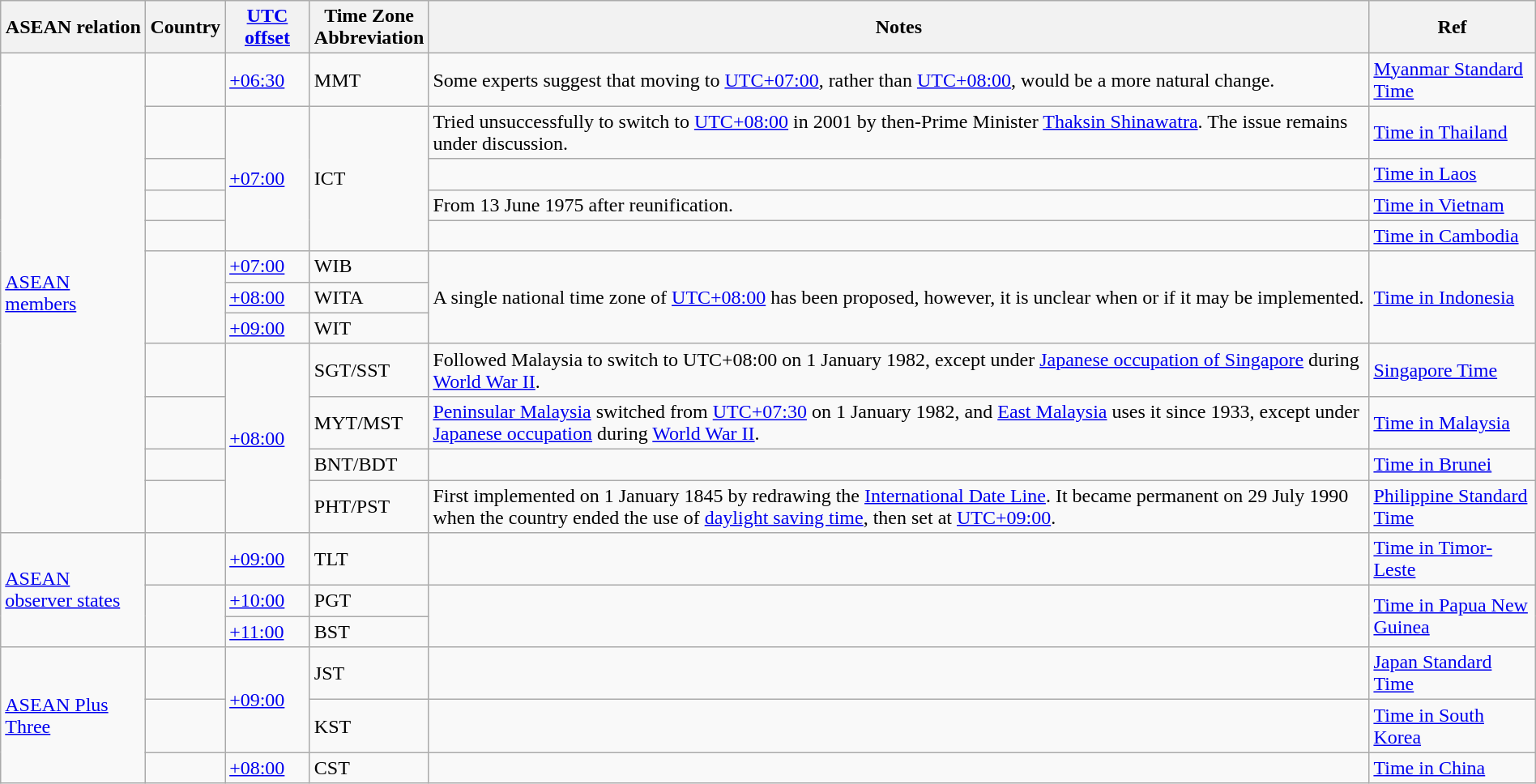<table class="wikitable sortable"; width=100%>
<tr>
<th>ASEAN relation</th>
<th>Country</th>
<th><a href='#'>UTC offset</a></th>
<th>Time Zone<br>Abbreviation</th>
<th class="unsortable">Notes</th>
<th class="unsortable">Ref</th>
</tr>
<tr>
<td rowspan=12><a href='#'>ASEAN members</a></td>
<td></td>
<td><a href='#'>+06:30</a></td>
<td>MMT</td>
<td>Some experts suggest that moving to <a href='#'>UTC+07:00</a>, rather than <a href='#'>UTC+08:00</a>, would be a more natural change.</td>
<td><a href='#'>Myanmar Standard Time</a></td>
</tr>
<tr>
<td></td>
<td rowspan=4><a href='#'>+07:00</a></td>
<td rowspan=4>ICT</td>
<td>Tried unsuccessfully to switch to <a href='#'>UTC+08:00</a> in 2001 by then-Prime Minister <a href='#'>Thaksin Shinawatra</a>. The issue remains under discussion.</td>
<td><a href='#'>Time in Thailand</a></td>
</tr>
<tr>
<td></td>
<td></td>
<td><a href='#'>Time in Laos</a></td>
</tr>
<tr>
<td></td>
<td>From 13 June 1975 after reunification.</td>
<td><a href='#'>Time in Vietnam</a></td>
</tr>
<tr>
<td></td>
<td></td>
<td><a href='#'>Time in Cambodia</a></td>
</tr>
<tr>
<td rowspan=3></td>
<td><a href='#'>+07:00</a></td>
<td>WIB</td>
<td rowspan=3>A single national time zone of <a href='#'>UTC+08:00</a> has been proposed, however, it is unclear when or if it may be implemented.</td>
<td rowspan=3><a href='#'>Time in Indonesia</a></td>
</tr>
<tr>
<td><a href='#'>+08:00</a></td>
<td>WITA</td>
</tr>
<tr>
<td><a href='#'>+09:00</a></td>
<td>WIT</td>
</tr>
<tr>
<td></td>
<td rowspan=4><a href='#'>+08:00</a></td>
<td>SGT/SST</td>
<td>Followed Malaysia to switch to UTC+08:00 on 1 January 1982, except under <a href='#'>Japanese occupation of Singapore</a> during <a href='#'>World War II</a>.</td>
<td><a href='#'>Singapore Time</a></td>
</tr>
<tr>
<td></td>
<td>MYT/MST</td>
<td><a href='#'>Peninsular Malaysia</a> switched from <a href='#'>UTC+07:30</a> on 1 January 1982, and <a href='#'>East Malaysia</a> uses it since 1933, except under <a href='#'>Japanese occupation</a> during <a href='#'>World War II</a>.</td>
<td><a href='#'>Time in Malaysia</a></td>
</tr>
<tr>
<td></td>
<td>BNT/BDT</td>
<td></td>
<td><a href='#'>Time in Brunei</a></td>
</tr>
<tr>
<td></td>
<td>PHT/PST</td>
<td>First implemented on 1 January 1845 by redrawing the <a href='#'>International Date Line</a>. It became permanent on 29 July 1990 when the country ended the use of <a href='#'>daylight saving time</a>, then set at <a href='#'>UTC+09:00</a>.</td>
<td><a href='#'>Philippine Standard Time</a></td>
</tr>
<tr>
<td rowspan=3><a href='#'>ASEAN observer states</a></td>
<td></td>
<td><a href='#'>+09:00</a></td>
<td>TLT</td>
<td></td>
<td><a href='#'>Time in Timor-Leste</a></td>
</tr>
<tr>
<td rowspan=2></td>
<td><a href='#'>+10:00</a></td>
<td>PGT</td>
<td rowspan=2></td>
<td rowspan=2><a href='#'>Time in Papua New Guinea</a></td>
</tr>
<tr>
<td><a href='#'>+11:00</a></td>
<td>BST</td>
</tr>
<tr>
<td rowspan=3><a href='#'>ASEAN Plus Three</a></td>
<td></td>
<td rowspan=2><a href='#'>+09:00</a></td>
<td>JST</td>
<td></td>
<td><a href='#'>Japan Standard Time</a></td>
</tr>
<tr>
<td></td>
<td>KST</td>
<td></td>
<td><a href='#'>Time in South Korea</a></td>
</tr>
<tr>
<td></td>
<td><a href='#'>+08:00</a></td>
<td>CST</td>
<td></td>
<td><a href='#'>Time in China</a></td>
</tr>
</table>
